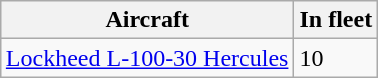<table class="wikitable" style="margin: auto">
<tr>
<th>Aircraft</th>
<th>In fleet</th>
</tr>
<tr>
<td><a href='#'>Lockheed L-100-30 Hercules</a></td>
<td>10</td>
</tr>
</table>
